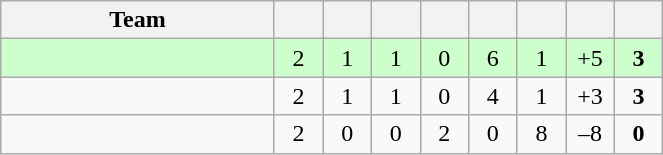<table class="wikitable" style="text-align: center;">
<tr>
<th width=175>Team</th>
<th width=25></th>
<th width=25></th>
<th width=25></th>
<th width=25></th>
<th width=25></th>
<th width=25></th>
<th width=25></th>
<th width=25></th>
</tr>
<tr bgcolor=ccffcc>
<td style="text-align:left;"><strong></strong></td>
<td>2</td>
<td>1</td>
<td>1</td>
<td>0</td>
<td>6</td>
<td>1</td>
<td>+5</td>
<td><strong>3</strong></td>
</tr>
<tr>
<td style="text-align:left;"></td>
<td>2</td>
<td>1</td>
<td>1</td>
<td>0</td>
<td>4</td>
<td>1</td>
<td>+3</td>
<td><strong>3</strong></td>
</tr>
<tr>
<td style="text-align:left;"></td>
<td>2</td>
<td>0</td>
<td>0</td>
<td>2</td>
<td>0</td>
<td>8</td>
<td>–8</td>
<td><strong>0</strong></td>
</tr>
</table>
